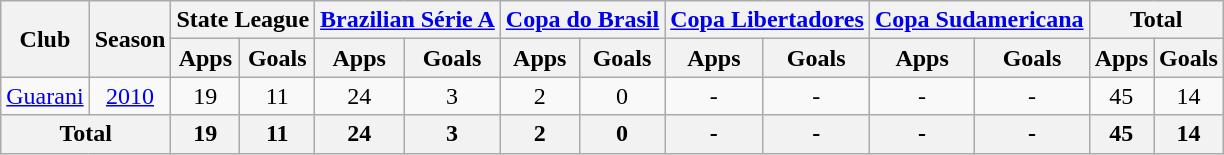<table class="wikitable" style="text-align: center;">
<tr>
<th rowspan="2">Club</th>
<th rowspan="2">Season</th>
<th colspan="2">State League</th>
<th colspan="2"><a href='#'>Brazilian Série A</a></th>
<th colspan="2"><a href='#'>Copa do Brasil</a></th>
<th colspan="2"><a href='#'>Copa Libertadores</a></th>
<th colspan="2"><a href='#'>Copa Sudamericana</a></th>
<th colspan="2">Total</th>
</tr>
<tr>
<th>Apps</th>
<th>Goals</th>
<th>Apps</th>
<th>Goals</th>
<th>Apps</th>
<th>Goals</th>
<th>Apps</th>
<th>Goals</th>
<th>Apps</th>
<th>Goals</th>
<th>Apps</th>
<th>Goals</th>
</tr>
<tr>
<td rowspan="1" valign="center"><a href='#'>Guarani</a></td>
<td><a href='#'>2010</a></td>
<td>19</td>
<td>11</td>
<td>24</td>
<td>3</td>
<td>2</td>
<td>0</td>
<td>-</td>
<td>-</td>
<td>-</td>
<td>-</td>
<td>45</td>
<td>14</td>
</tr>
<tr>
<th colspan="2"><strong>Total</strong></th>
<th>19</th>
<th>11</th>
<th>24</th>
<th>3</th>
<th>2</th>
<th>0</th>
<th>-</th>
<th>-</th>
<th>-</th>
<th>-</th>
<th>45</th>
<th>14</th>
</tr>
</table>
